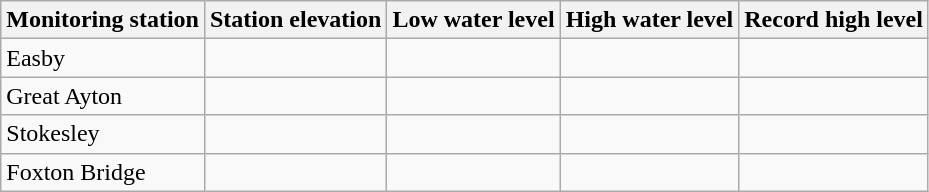<table class="wikitable">
<tr>
<th>Monitoring station</th>
<th>Station elevation</th>
<th>Low water level</th>
<th>High water level</th>
<th>Record high level</th>
</tr>
<tr>
<td>Easby</td>
<td></td>
<td></td>
<td></td>
<td></td>
</tr>
<tr>
<td>Great Ayton</td>
<td></td>
<td></td>
<td></td>
<td></td>
</tr>
<tr>
<td>Stokesley</td>
<td></td>
<td></td>
<td></td>
<td></td>
</tr>
<tr>
<td>Foxton Bridge</td>
<td></td>
<td></td>
<td></td>
<td></td>
</tr>
</table>
